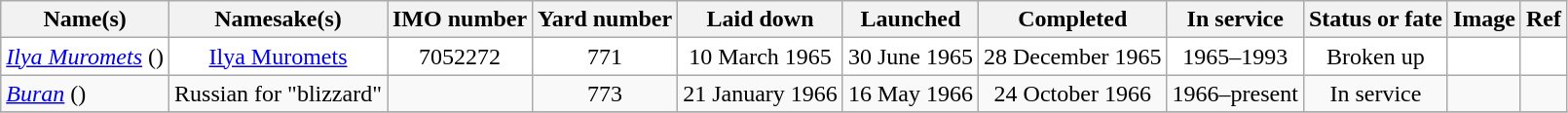<table class="wikitable">
<tr>
<th>Name(s)</th>
<th>Namesake(s)</th>
<th>IMO number</th>
<th>Yard number</th>
<th>Laid down</th>
<th>Launched</th>
<th>Completed</th>
<th>In service</th>
<th>Status or fate</th>
<th>Image</th>
<th>Ref</th>
</tr>
<tr style="background:#FFFFFF;">
<td align="left"><em><a href='#'>Ilya Muromets</a></em> ()</td>
<td align="center"><a href='#'>Ilya Muromets</a></td>
<td align="center">7052272</td>
<td align="center">771</td>
<td align="center">10 March 1965</td>
<td align="center">30 June 1965</td>
<td align="center">28 December 1965</td>
<td align="center">1965–1993</td>
<td align="center">Broken up</td>
<td align="center"></td>
<td align="center"></td>
</tr>
<tr>
<td align="left"><em><a href='#'>Buran</a></em> ()</td>
<td align="center">Russian for "blizzard"</td>
<td align="center"></td>
<td align="center">773</td>
<td align="center">21 January 1966</td>
<td align="center">16 May 1966</td>
<td align="center">24 October 1966</td>
<td align="center">1966–present</td>
<td align="center">In service</td>
<td align="center"></td>
<td align="center"></td>
</tr>
<tr>
</tr>
</table>
